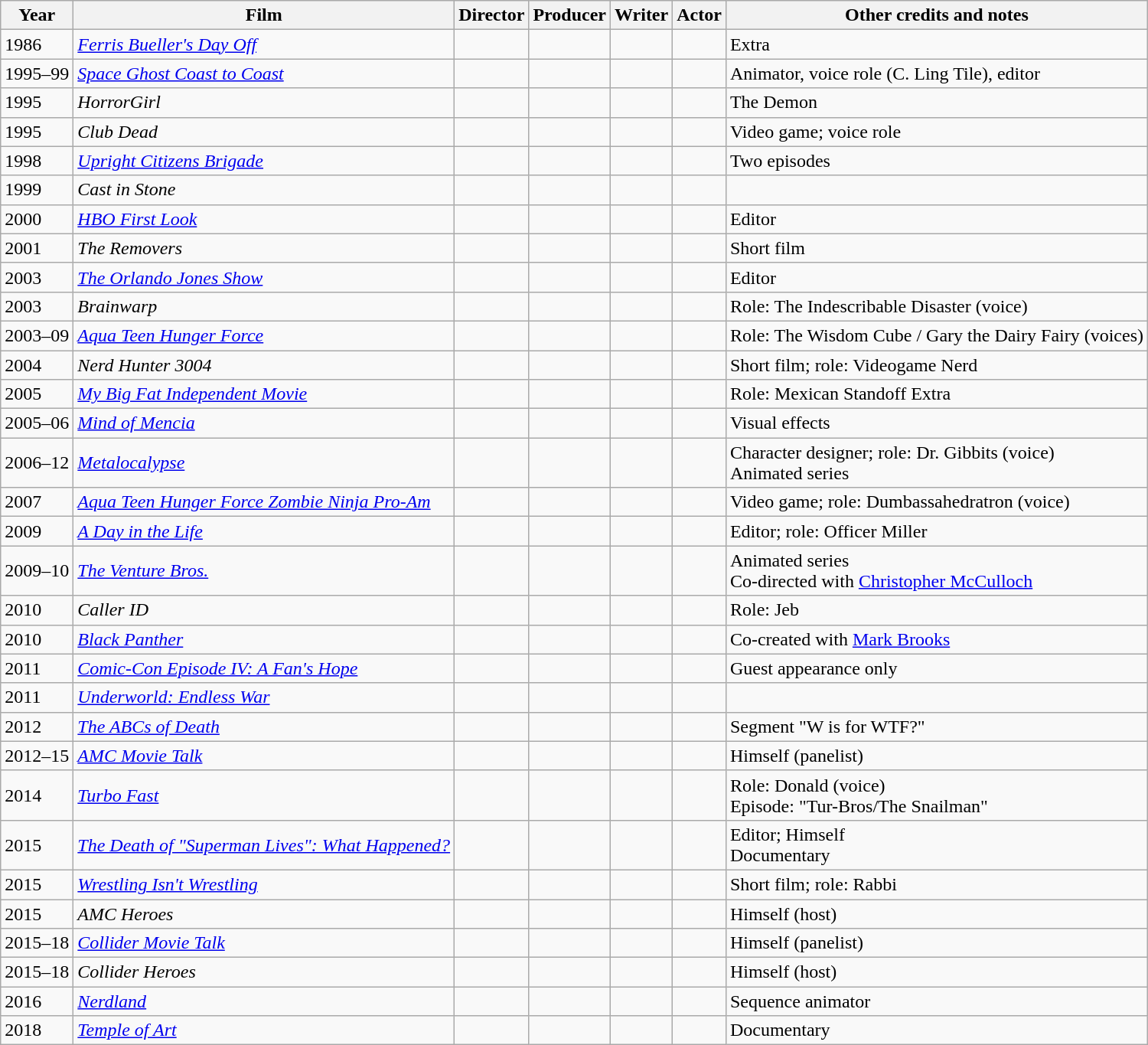<table class="wikitable">
<tr>
<th>Year</th>
<th>Film</th>
<th>Director</th>
<th>Producer</th>
<th>Writer</th>
<th>Actor</th>
<th>Other credits and notes</th>
</tr>
<tr>
<td>1986</td>
<td><em><a href='#'>Ferris Bueller's Day Off</a></em></td>
<td></td>
<td></td>
<td></td>
<td></td>
<td>Extra</td>
</tr>
<tr>
<td>1995–99</td>
<td><em><a href='#'>Space Ghost Coast to Coast</a></em></td>
<td></td>
<td></td>
<td></td>
<td></td>
<td>Animator, voice role (C. Ling Tile), editor</td>
</tr>
<tr>
<td>1995</td>
<td><em>HorrorGirl</em></td>
<td></td>
<td></td>
<td></td>
<td></td>
<td>The Demon</td>
</tr>
<tr>
<td>1995</td>
<td><em>Club Dead</em></td>
<td></td>
<td></td>
<td></td>
<td></td>
<td>Video game; voice role</td>
</tr>
<tr>
<td>1998</td>
<td><em><a href='#'>Upright Citizens Brigade</a></em></td>
<td></td>
<td></td>
<td></td>
<td></td>
<td>Two episodes</td>
</tr>
<tr>
<td>1999</td>
<td><em>Cast in Stone</em></td>
<td></td>
<td></td>
<td></td>
<td></td>
<td></td>
</tr>
<tr>
<td>2000</td>
<td><em><a href='#'>HBO First Look</a></em></td>
<td></td>
<td></td>
<td></td>
<td></td>
<td>Editor</td>
</tr>
<tr>
<td>2001</td>
<td><em>The Removers</em></td>
<td></td>
<td></td>
<td></td>
<td></td>
<td>Short film</td>
</tr>
<tr>
<td>2003</td>
<td><em><a href='#'>The Orlando Jones Show</a></em></td>
<td></td>
<td></td>
<td></td>
<td></td>
<td>Editor</td>
</tr>
<tr>
<td>2003</td>
<td><em>Brainwarp</em></td>
<td></td>
<td></td>
<td></td>
<td></td>
<td>Role: The Indescribable Disaster (voice)</td>
</tr>
<tr>
<td>2003–09</td>
<td><em><a href='#'>Aqua Teen Hunger Force</a></em></td>
<td></td>
<td></td>
<td></td>
<td></td>
<td>Role: The Wisdom Cube / Gary the Dairy Fairy (voices)</td>
</tr>
<tr>
<td>2004</td>
<td><em>Nerd Hunter 3004</em></td>
<td></td>
<td></td>
<td></td>
<td></td>
<td>Short film; role: Videogame Nerd</td>
</tr>
<tr>
<td>2005</td>
<td><em><a href='#'>My Big Fat Independent Movie</a></em></td>
<td></td>
<td></td>
<td></td>
<td></td>
<td>Role: Mexican Standoff Extra</td>
</tr>
<tr>
<td>2005–06</td>
<td><em><a href='#'>Mind of Mencia</a></em></td>
<td></td>
<td></td>
<td></td>
<td></td>
<td>Visual effects</td>
</tr>
<tr>
<td>2006–12</td>
<td><em><a href='#'>Metalocalypse</a></em></td>
<td></td>
<td></td>
<td></td>
<td></td>
<td>Character designer; role: Dr. Gibbits (voice)<br> Animated series</td>
</tr>
<tr>
<td>2007</td>
<td><em><a href='#'>Aqua Teen Hunger Force Zombie Ninja Pro-Am</a></em></td>
<td></td>
<td></td>
<td></td>
<td></td>
<td>Video game; role: Dumbassahedratron (voice)</td>
</tr>
<tr>
<td>2009</td>
<td><em><a href='#'>A Day in the Life</a></em></td>
<td></td>
<td></td>
<td></td>
<td></td>
<td>Editor; role: Officer Miller</td>
</tr>
<tr>
<td>2009–10</td>
<td><em><a href='#'>The Venture Bros.</a></em></td>
<td></td>
<td></td>
<td></td>
<td></td>
<td>Animated series<br> Co-directed with <a href='#'>Christopher McCulloch</a></td>
</tr>
<tr>
<td>2010</td>
<td><em>Caller ID</em></td>
<td></td>
<td></td>
<td></td>
<td></td>
<td>Role: Jeb</td>
</tr>
<tr>
<td>2010</td>
<td><em><a href='#'>Black Panther</a></em></td>
<td></td>
<td></td>
<td></td>
<td></td>
<td>Co-created with <a href='#'>Mark Brooks</a></td>
</tr>
<tr>
<td>2011</td>
<td><em><a href='#'>Comic-Con Episode IV: A Fan's Hope</a></em></td>
<td></td>
<td></td>
<td></td>
<td></td>
<td>Guest appearance only</td>
</tr>
<tr>
<td>2011</td>
<td><em><a href='#'>Underworld: Endless War</a></em></td>
<td></td>
<td></td>
<td></td>
<td></td>
<td></td>
</tr>
<tr>
<td>2012</td>
<td><em><a href='#'>The ABCs of Death</a></em></td>
<td></td>
<td></td>
<td></td>
<td></td>
<td>Segment "W is for WTF?"</td>
</tr>
<tr>
<td>2012–15</td>
<td><em><a href='#'>AMC Movie Talk</a></em></td>
<td></td>
<td></td>
<td></td>
<td></td>
<td>Himself (panelist)</td>
</tr>
<tr>
<td>2014</td>
<td><em><a href='#'>Turbo Fast</a></em></td>
<td></td>
<td></td>
<td></td>
<td></td>
<td>Role: Donald (voice)<br> Episode: "Tur-Bros/The Snailman"</td>
</tr>
<tr>
<td>2015</td>
<td><em><a href='#'>The Death of "Superman Lives": What Happened?</a></em></td>
<td></td>
<td></td>
<td></td>
<td></td>
<td>Editor; Himself<br> Documentary</td>
</tr>
<tr>
<td>2015</td>
<td><em><a href='#'>Wrestling Isn't Wrestling</a></em></td>
<td></td>
<td></td>
<td></td>
<td></td>
<td>Short film; role: Rabbi</td>
</tr>
<tr>
<td>2015</td>
<td><em>AMC Heroes</em></td>
<td></td>
<td></td>
<td></td>
<td></td>
<td>Himself (host)</td>
</tr>
<tr>
<td>2015–18</td>
<td><em><a href='#'>Collider Movie Talk</a></em></td>
<td></td>
<td></td>
<td></td>
<td></td>
<td>Himself (panelist)</td>
</tr>
<tr>
<td>2015–18</td>
<td><em>Collider Heroes</em></td>
<td></td>
<td></td>
<td></td>
<td></td>
<td>Himself (host)</td>
</tr>
<tr>
<td>2016</td>
<td><em><a href='#'>Nerdland</a></em></td>
<td></td>
<td></td>
<td></td>
<td></td>
<td>Sequence animator</td>
</tr>
<tr>
<td>2018</td>
<td><em><a href='#'>Temple of Art</a></em></td>
<td></td>
<td></td>
<td></td>
<td></td>
<td>Documentary</td>
</tr>
</table>
